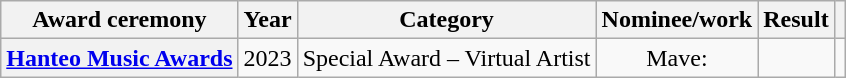<table class="wikitable sortable plainrowheaders" style="text-align:center">
<tr>
<th scope="col">Award ceremony</th>
<th scope="col">Year</th>
<th scope="col">Category</th>
<th scope="col">Nominee/work</th>
<th scope="col">Result</th>
<th scope="col" class="unsortable"></th>
</tr>
<tr>
<th scope="row"><a href='#'>Hanteo Music Awards</a></th>
<td>2023</td>
<td style="text-align:left">Special Award – Virtual Artist</td>
<td>Mave:</td>
<td></td>
<td></td>
</tr>
</table>
